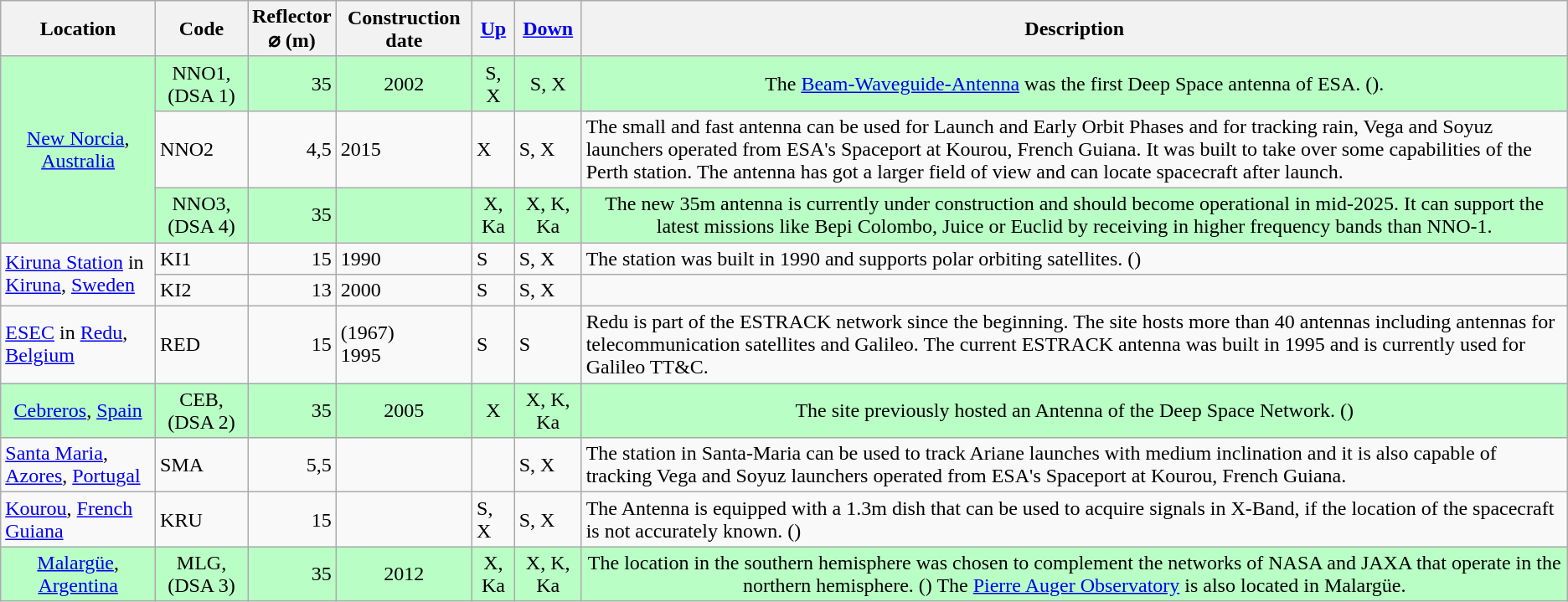<table class="wikitable zebra sortable">
<tr>
<th>Location</th>
<th>Code</th>
<th>Reflector<br>⌀ (m)</th>
<th>Construction date</th>
<th><a href='#'>Up</a></th>
<th><a href='#'>Down</a></th>
<th>Description</th>
</tr>
<tr style="background:#B9FFC5; color:black; text-align:center;">
<td rowspan="3"><a href='#'>New Norcia</a>, <a href='#'>Australia</a></td>
<td>NNO1, (DSA 1)</td>
<td style="text-align:right">35</td>
<td>2002</td>
<td>S, X</td>
<td>S, X</td>
<td>The <a href='#'>Beam-Waveguide-Antenna</a> was the first Deep Space antenna of ESA. ().</td>
</tr>
<tr>
<td>NNO2</td>
<td style="text-align:right">4,5</td>
<td>2015</td>
<td>X</td>
<td>S, X</td>
<td>The small and fast antenna can be used for Launch and Early Orbit Phases and for tracking rain, Vega and Soyuz launchers operated from ESA's Spaceport at Kourou, French Guiana. It was built to take over some capabilities of the Perth station. The antenna has got a larger field of view and can locate spacecraft after launch.</td>
</tr>
<tr style="background:#B9FFC5; color:black; text-align:center;">
<td>NNO3, (DSA 4)</td>
<td style="text-align:right">35</td>
<td></td>
<td>X, Ka</td>
<td>X, K, Ka</td>
<td>The new 35m antenna is currently under construction and should become operational in mid-2025. It can support the latest missions like Bepi Colombo, Juice or Euclid by receiving in higher frequency bands than NNO-1.</td>
</tr>
<tr>
<td rowspan="2"><a href='#'>Kiruna Station</a> in <a href='#'>Kiruna</a>, <a href='#'>Sweden</a></td>
<td>KI1</td>
<td style="text-align:right">15</td>
<td>1990</td>
<td>S</td>
<td>S, X</td>
<td>The station was built in 1990 and supports polar orbiting satellites. ()</td>
</tr>
<tr>
<td>KI2</td>
<td style="text-align:right">13</td>
<td>2000</td>
<td>S</td>
<td>S, X</td>
<td></td>
</tr>
<tr>
<td><a href='#'>ESEC</a> in <a href='#'>Redu</a>, <a href='#'>Belgium</a></td>
<td>RED</td>
<td style="text-align:right">15</td>
<td>(1967)<br>1995</td>
<td>S</td>
<td>S</td>
<td>Redu is part of the ESTRACK network since the beginning. The site hosts more than 40 antennas including antennas for telecommunication satellites and Galileo. The current ESTRACK antenna was built in 1995 and is currently used for Galileo TT&C.</td>
</tr>
<tr style="background:#B9FFC5; color:black; text-align:center;">
<td><a href='#'>Cebreros</a>, <a href='#'>Spain</a></td>
<td>CEB, (DSA 2)</td>
<td style="text-align:right">35</td>
<td>2005</td>
<td>X</td>
<td>X, K, Ka</td>
<td>The site previously hosted an Antenna of the Deep Space Network. ()</td>
</tr>
<tr>
<td><a href='#'>Santa Maria</a>, <a href='#'>Azores</a>, <a href='#'>Portugal</a></td>
<td>SMA</td>
<td style="text-align:right">5,5</td>
<td></td>
<td></td>
<td>S, X</td>
<td>The station in Santa-Maria can be used to track Ariane launches with medium inclination and it is also capable of tracking Vega and Soyuz launchers operated from ESA's Spaceport at Kourou, French Guiana.</td>
</tr>
<tr>
<td><a href='#'>Kourou</a>, <a href='#'>French Guiana</a></td>
<td>KRU</td>
<td style="text-align:right">15</td>
<td></td>
<td>S, X</td>
<td>S, X</td>
<td>The Antenna is equipped with a 1.3m dish that can be used to acquire signals in X-Band, if the location of the spacecraft is not accurately known. ()</td>
</tr>
<tr style="background:#B9FFC5; color:black; text-align:center;">
<td><a href='#'>Malargüe</a>, <a href='#'>Argentina</a></td>
<td>MLG, (DSA 3)</td>
<td style="text-align:right">35</td>
<td>2012</td>
<td>X, Ka</td>
<td>X, K, Ka</td>
<td>The location in the southern hemisphere was chosen to complement the networks of NASA and JAXA that operate in the northern hemisphere. () The <a href='#'>Pierre Auger Observatory</a> is also located in Malargüe.</td>
</tr>
</table>
